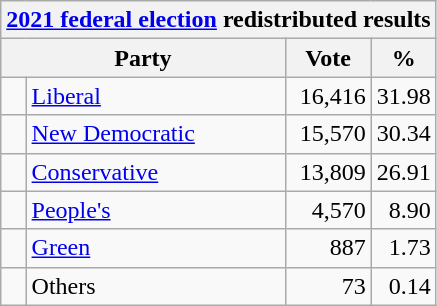<table class="wikitable">
<tr>
<th colspan="4"><a href='#'>2021 federal election</a> redistributed results</th>
</tr>
<tr>
<th bgcolor="#DDDDFF" width="130px" colspan="2">Party</th>
<th bgcolor="#DDDDFF" width="50px">Vote</th>
<th bgcolor="#DDDDFF" width="30px">%</th>
</tr>
<tr>
<td> </td>
<td><a href='#'>Liberal</a></td>
<td align=right>16,416</td>
<td align=right>31.98</td>
</tr>
<tr>
<td> </td>
<td><a href='#'>New Democratic</a></td>
<td align=right>15,570</td>
<td align=right>30.34</td>
</tr>
<tr>
<td> </td>
<td><a href='#'>Conservative</a></td>
<td align=right>13,809</td>
<td align=right>26.91</td>
</tr>
<tr>
<td> </td>
<td><a href='#'>People's</a></td>
<td align=right>4,570</td>
<td align=right>8.90</td>
</tr>
<tr>
<td> </td>
<td><a href='#'>Green</a></td>
<td align=right>887</td>
<td align=right>1.73</td>
</tr>
<tr>
<td> </td>
<td>Others</td>
<td align=right>73</td>
<td align=right>0.14</td>
</tr>
</table>
